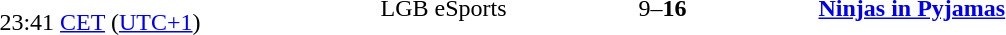<table>
<tr>
<td style="text-align:right" width="150px"><br>23:41 <a href='#'>CET</a> (<a href='#'>UTC+1</a>)</td>
<td style="text-align:right" width="200px">LGB eSports</td>
<td style="text-align:center" width="200px">9–<strong>16</strong><br></td>
<td style="text-align:left"><strong><a href='#'>Ninjas in Pyjamas</a></strong></td>
</tr>
</table>
